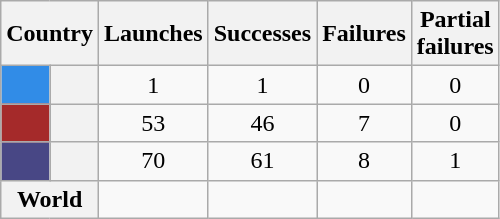<table align="left" class="wikitable sortable" style="text-align:center;">
<tr>
<th colspan="2">Country</th>
<th>Launches</th>
<th>Successes</th>
<th>Failures</th>
<th>Partial<br>failures</th>
</tr>
<tr>
<th scope=row style="background:#318CE7;"></th>
<th style="text-align:left;"></th>
<td>1</td>
<td>1</td>
<td>0</td>
<td>0</td>
</tr>
<tr>
<th scope=row style="background:#a52a2a;"></th>
<th style="text-align:left;"></th>
<td>53</td>
<td>46</td>
<td>7</td>
<td>0</td>
</tr>
<tr>
<th scope=row style="background:#484785;"></th>
<th style="text-align:left;"></th>
<td>70</td>
<td>61</td>
<td>8</td>
<td>1</td>
</tr>
<tr>
<th colspan="2">World</th>
<td></td>
<td></td>
<td></td>
<td></td>
</tr>
</table>
